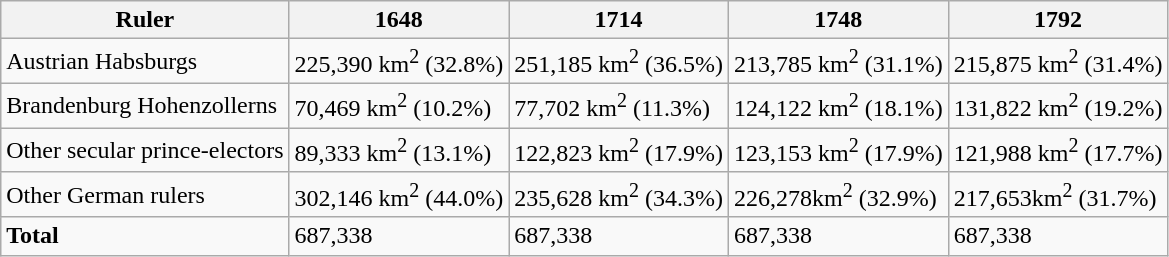<table class="wikitable">
<tr>
<th>Ruler</th>
<th>1648</th>
<th>1714</th>
<th>1748</th>
<th>1792</th>
</tr>
<tr>
<td>Austrian Habsburgs</td>
<td>225,390 km<sup>2</sup> (32.8%)</td>
<td>251,185 km<sup>2</sup> (36.5%)</td>
<td>213,785 km<sup>2</sup> (31.1%)</td>
<td>215,875 km<sup>2</sup> (31.4%)</td>
</tr>
<tr>
<td>Brandenburg Hohenzollerns</td>
<td>70,469 km<sup>2</sup> (10.2%)</td>
<td>77,702 km<sup>2</sup> (11.3%)</td>
<td>124,122 km<sup>2</sup> (18.1%)</td>
<td>131,822 km<sup>2</sup> (19.2%)</td>
</tr>
<tr>
<td>Other secular prince-electors</td>
<td>89,333 km<sup>2</sup> (13.1%)</td>
<td>122,823 km<sup>2</sup> (17.9%)</td>
<td>123,153 km<sup>2</sup> (17.9%)</td>
<td>121,988 km<sup>2</sup> (17.7%)</td>
</tr>
<tr>
<td>Other German rulers</td>
<td>302,146 km<sup>2</sup> (44.0%)</td>
<td>235,628 km<sup>2</sup> (34.3%)</td>
<td>226,278km<sup>2</sup> (32.9%)</td>
<td>217,653km<sup>2</sup> (31.7%)</td>
</tr>
<tr>
<td><strong>Total</strong></td>
<td>687,338</td>
<td>687,338</td>
<td>687,338</td>
<td>687,338</td>
</tr>
</table>
